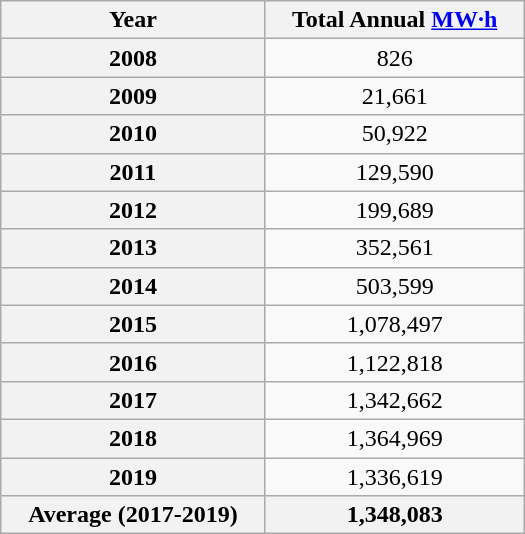<table class=wikitable style="text-align:center; width:350px;">
<tr>
<th>Year</th>
<th>Total Annual <a href='#'>MW·h</a></th>
</tr>
<tr>
<th>2008</th>
<td>826</td>
</tr>
<tr>
<th>2009</th>
<td>21,661</td>
</tr>
<tr>
<th>2010</th>
<td>50,922</td>
</tr>
<tr>
<th>2011</th>
<td>129,590</td>
</tr>
<tr>
<th>2012</th>
<td>199,689</td>
</tr>
<tr>
<th>2013</th>
<td>352,561</td>
</tr>
<tr>
<th>2014</th>
<td>503,599</td>
</tr>
<tr>
<th>2015</th>
<td>1,078,497</td>
</tr>
<tr>
<th>2016</th>
<td>1,122,818</td>
</tr>
<tr>
<th>2017</th>
<td>1,342,662</td>
</tr>
<tr>
<th>2018</th>
<td>1,364,969</td>
</tr>
<tr>
<th>2019</th>
<td>1,336,619</td>
</tr>
<tr>
<th>Average (2017-2019)</th>
<th>1,348,083</th>
</tr>
</table>
